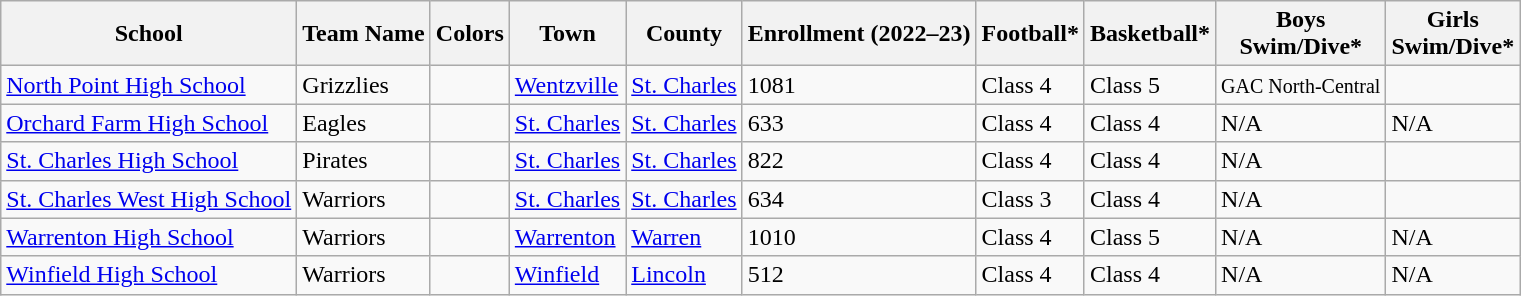<table class="wikitable" border="1">
<tr>
<th>School</th>
<th>Team Name</th>
<th>Colors</th>
<th>Town</th>
<th>County</th>
<th>Enrollment (2022–23)</th>
<th>Football*</th>
<th>Basketball*</th>
<th>Boys<br>Swim/Dive*</th>
<th>Girls<br>Swim/Dive*</th>
</tr>
<tr>
<td><a href='#'>North Point High School</a></td>
<td>Grizzlies</td>
<td> </td>
<td><a href='#'>Wentzville</a></td>
<td><a href='#'>St. Charles</a></td>
<td>1081</td>
<td>Class 4</td>
<td>Class 5</td>
<td><small>GAC North-Central</small><br></td>
<td></td>
</tr>
<tr>
<td><a href='#'>Orchard Farm High School</a></td>
<td>Eagles</td>
<td> </td>
<td><a href='#'>St. Charles</a></td>
<td><a href='#'>St. Charles</a></td>
<td>633</td>
<td>Class 4</td>
<td>Class 4</td>
<td>N/A</td>
<td>N/A</td>
</tr>
<tr>
<td><a href='#'>St. Charles High School</a></td>
<td>Pirates</td>
<td> </td>
<td><a href='#'>St. Charles</a></td>
<td><a href='#'>St. Charles</a></td>
<td>822</td>
<td>Class 4</td>
<td>Class 4</td>
<td>N/A</td>
<td></td>
</tr>
<tr>
<td><a href='#'>St. Charles West High School</a></td>
<td>Warriors</td>
<td> </td>
<td><a href='#'>St. Charles</a></td>
<td><a href='#'>St. Charles</a></td>
<td>634</td>
<td>Class 3</td>
<td>Class 4</td>
<td>N/A</td>
<td></td>
</tr>
<tr>
<td><a href='#'>Warrenton High School</a></td>
<td>Warriors</td>
<td> </td>
<td><a href='#'>Warrenton</a></td>
<td><a href='#'>Warren</a></td>
<td>1010</td>
<td>Class 4</td>
<td>Class 5</td>
<td>N/A</td>
<td>N/A</td>
</tr>
<tr>
<td><a href='#'>Winfield High School</a></td>
<td>Warriors</td>
<td>  </td>
<td><a href='#'>Winfield</a></td>
<td><a href='#'>Lincoln</a></td>
<td>512</td>
<td>Class 4</td>
<td>Class 4</td>
<td>N/A</td>
<td>N/A</td>
</tr>
</table>
